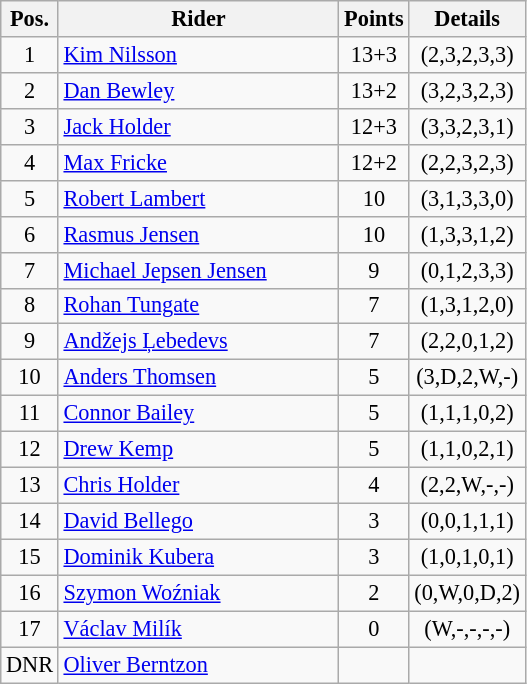<table class=wikitable style="font-size:93%; text-align:center;">
<tr>
<th width=25px>Pos.</th>
<th width=180px>Rider</th>
<th width=40px>Points</th>
<th width=70px>Details</th>
</tr>
<tr>
<td>1</td>
<td style="text-align:left;"> <a href='#'>Kim Nilsson</a></td>
<td>13+3</td>
<td>(2,3,2,3,3)</td>
</tr>
<tr>
<td>2</td>
<td style="text-align:left;">  <a href='#'>Dan Bewley</a></td>
<td>13+2</td>
<td>(3,2,3,2,3)</td>
</tr>
<tr>
<td>3</td>
<td style="text-align:left;"> <a href='#'>Jack Holder</a></td>
<td>12+3</td>
<td>(3,3,2,3,1)</td>
</tr>
<tr>
<td>4</td>
<td style="text-align:left;"> <a href='#'>Max Fricke</a></td>
<td>12+2</td>
<td>(2,2,3,2,3)</td>
</tr>
<tr>
<td>5</td>
<td style="text-align:left;">  <a href='#'>Robert Lambert</a></td>
<td>10</td>
<td>(3,1,3,3,0)</td>
</tr>
<tr>
<td>6</td>
<td style="text-align:left;"> <a href='#'>Rasmus Jensen</a></td>
<td>10</td>
<td>(1,3,3,1,2)</td>
</tr>
<tr>
<td>7</td>
<td style="text-align:left;">  <a href='#'>Michael Jepsen Jensen</a></td>
<td>9</td>
<td>(0,1,2,3,3)</td>
</tr>
<tr>
<td>8</td>
<td style="text-align:left;"> <a href='#'>Rohan Tungate</a></td>
<td>7</td>
<td>(1,3,1,2,0)</td>
</tr>
<tr>
<td>9</td>
<td style="text-align:left;">  <a href='#'>Andžejs Ļebedevs</a></td>
<td>7</td>
<td>(2,2,0,1,2)</td>
</tr>
<tr>
<td>10</td>
<td style="text-align:left;"> <a href='#'>Anders Thomsen</a></td>
<td>5</td>
<td>(3,D,2,W,-)</td>
</tr>
<tr>
<td>11</td>
<td style="text-align:left;"> <a href='#'>Connor Bailey</a></td>
<td>5</td>
<td>(1,1,1,0,2)</td>
</tr>
<tr>
<td>12</td>
<td style="text-align:left;"> <a href='#'>Drew Kemp</a></td>
<td>5</td>
<td>(1,1,0,2,1)</td>
</tr>
<tr>
<td>13</td>
<td style="text-align:left;"> <a href='#'>Chris Holder</a></td>
<td>4</td>
<td>(2,2,W,-,-)</td>
</tr>
<tr>
<td>14</td>
<td style="text-align:left;">  <a href='#'>David Bellego</a></td>
<td>3</td>
<td>(0,0,1,1,1)</td>
</tr>
<tr>
<td>15</td>
<td style="text-align:left;"> <a href='#'>Dominik Kubera</a></td>
<td>3</td>
<td>(1,0,1,0,1)</td>
</tr>
<tr>
<td>16</td>
<td style="text-align:left;">  <a href='#'>Szymon Woźniak</a></td>
<td>2</td>
<td>(0,W,0,D,2)</td>
</tr>
<tr>
<td>17</td>
<td style="text-align:left;"> <a href='#'>Václav Milík</a></td>
<td>0</td>
<td>(W,-,-,-,-)</td>
</tr>
<tr>
<td>DNR</td>
<td style="text-align:left;">  <a href='#'>Oliver Berntzon</a></td>
<td></td>
<td></td>
</tr>
</table>
